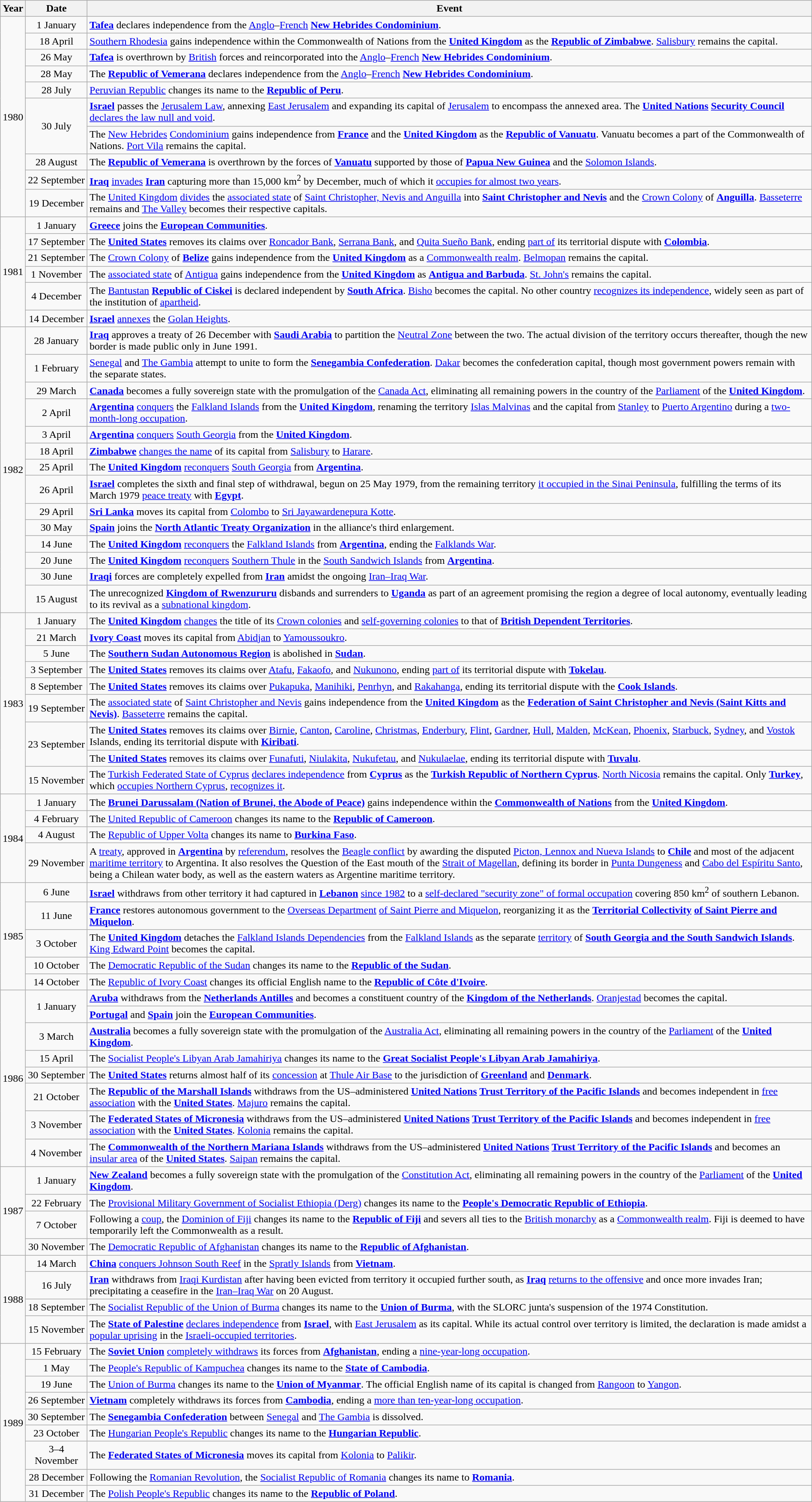<table class=wikitable style="width:100%; text-align:center">
<tr>
<th style="width:2em">Year</th>
<th style="width:4em">Date</th>
<th>Event</th>
</tr>
<tr>
<td rowspan=10>1980</td>
<td>1 January</td>
<td style=text-align:left><strong><a href='#'>Tafea</a></strong> declares independence from the <a href='#'>Anglo</a>–<a href='#'>French</a> <strong><a href='#'>New Hebrides Condominium</a></strong>.</td>
</tr>
<tr>
<td>18 April</td>
<td style=text-align:left><a href='#'>Southern Rhodesia</a> gains independence within the Commonwealth of Nations from the <strong><a href='#'>United Kingdom</a></strong> as the <strong><a href='#'>Republic of Zimbabwe</a></strong>. <a href='#'>Salisbury</a> remains the capital.</td>
</tr>
<tr>
<td>26 May</td>
<td style=text-align:left><strong><a href='#'>Tafea</a></strong> is overthrown by <a href='#'>British</a> forces and reincorporated into the <a href='#'>Anglo</a>–<a href='#'>French</a> <strong><a href='#'>New Hebrides Condominium</a></strong>.</td>
</tr>
<tr>
<td>28 May</td>
<td style=text-align:left>The <strong><a href='#'>Republic of Vemerana</a></strong> declares independence from the <a href='#'>Anglo</a>–<a href='#'>French</a> <strong><a href='#'>New Hebrides Condominium</a></strong>.</td>
</tr>
<tr>
<td>28 July</td>
<td style=text-align:left><a href='#'>Peruvian Republic</a> changes its name to the <strong><a href='#'>Republic of Peru</a></strong>.</td>
</tr>
<tr>
<td rowspan=2>30 July</td>
<td style=text-align:left><strong><a href='#'>Israel</a></strong> passes the <a href='#'>Jerusalem Law</a>, annexing <a href='#'>East Jerusalem</a> and expanding its capital of <a href='#'>Jerusalem</a> to encompass the annexed area. The <strong><a href='#'>United Nations</a> <a href='#'>Security Council</a></strong> <a href='#'>declares the law null and void</a>.</td>
</tr>
<tr>
<td style=text-align:left>The <a href='#'>New Hebrides</a> <a href='#'>Condominium</a> gains independence from <strong><a href='#'>France</a></strong> and the <strong><a href='#'>United Kingdom</a></strong> as the <strong><a href='#'>Republic of Vanuatu</a></strong>. Vanuatu becomes a part of the Commonwealth of Nations. <a href='#'>Port Vila</a> remains the capital.</td>
</tr>
<tr>
<td>28 August</td>
<td style=text-align:left>The <strong><a href='#'>Republic of Vemerana</a></strong> is overthrown by the forces of <strong><a href='#'>Vanuatu</a></strong> supported by those of <strong><a href='#'>Papua New Guinea</a></strong> and the <a href='#'>Solomon Islands</a>.</td>
</tr>
<tr>
<td>22 September</td>
<td style=text-align:left><strong><a href='#'>Iraq</a></strong> <a href='#'>invades</a> <strong><a href='#'>Iran</a></strong> capturing more than 15,000 km<sup>2</sup> by December, much of which it <a href='#'>occupies for almost two years</a>.</td>
</tr>
<tr>
<td>19 December</td>
<td style=text-align:left>The <a href='#'>United Kingdom</a> <a href='#'>divides</a> the <a href='#'>associated state</a> of <a href='#'>Saint Christopher, Nevis and Anguilla</a> into <strong><a href='#'>Saint Christopher and Nevis</a></strong> and the <a href='#'>Crown Colony</a> of <strong><a href='#'>Anguilla</a></strong>. <a href='#'>Basseterre</a> remains and <a href='#'>The Valley</a> becomes their respective capitals.</td>
</tr>
<tr>
<td rowspan=6>1981</td>
<td>1 January</td>
<td style=text-align:left><strong><a href='#'>Greece</a></strong> joins the <strong><a href='#'>European Communities</a></strong>.</td>
</tr>
<tr>
<td>17 September</td>
<td style=text-align:left>The <strong><a href='#'>United States</a></strong> removes its claims over <a href='#'>Roncador Bank</a>, <a href='#'>Serrana Bank</a>, and <a href='#'>Quita Sueño Bank</a>, ending <a href='#'>part of</a> its territorial dispute with <strong><a href='#'>Colombia</a></strong>.</td>
</tr>
<tr>
<td>21 September</td>
<td style=text-align:left>The <a href='#'>Crown Colony</a> of <strong><a href='#'>Belize</a></strong> gains independence from the <strong><a href='#'>United Kingdom</a></strong> as a <a href='#'>Commonwealth realm</a>. <a href='#'>Belmopan</a> remains the capital.</td>
</tr>
<tr>
<td>1 November</td>
<td style=text-align:left>The <a href='#'>associated state</a> of <a href='#'>Antigua</a> gains independence from the <strong><a href='#'>United Kingdom</a></strong> as <strong><a href='#'>Antigua and Barbuda</a></strong>. <a href='#'>St. John's</a> remains the capital.</td>
</tr>
<tr>
<td>4 December</td>
<td style=text-align:left>The <a href='#'>Bantustan</a> <strong><a href='#'>Republic of Ciskei</a></strong> is declared independent by <strong><a href='#'>South Africa</a></strong>. <a href='#'>Bisho</a> becomes the capital. No other country <a href='#'>recognizes its independence</a>, widely seen as part of the institution of <a href='#'>apartheid</a>.</td>
</tr>
<tr>
<td>14 December</td>
<td style=text-align:left><strong><a href='#'>Israel</a></strong> <a href='#'>annexes</a> the <a href='#'>Golan Heights</a>.</td>
</tr>
<tr>
<td rowspan=14>1982</td>
<td>28 January</td>
<td style=text-align:left><strong><a href='#'>Iraq</a></strong> approves a treaty of 26 December with <strong><a href='#'>Saudi Arabia</a></strong> to partition the <a href='#'>Neutral Zone</a> between the two. The actual division of the territory occurs thereafter, though the new border is made public only in June 1991.</td>
</tr>
<tr>
<td>1 February</td>
<td style=text-align:left><a href='#'>Senegal</a> and <a href='#'>The Gambia</a> attempt to unite to form the <strong><a href='#'>Senegambia Confederation</a></strong>. <a href='#'>Dakar</a> becomes the confederation capital, though most government powers remain with the separate states.</td>
</tr>
<tr>
<td>29 March</td>
<td style=text-align:left><strong><a href='#'>Canada</a></strong> becomes a fully sovereign state with the promulgation of the <a href='#'>Canada Act</a>, eliminating all remaining powers in the country of the <a href='#'>Parliament</a> of the <strong><a href='#'>United Kingdom</a></strong>.</td>
</tr>
<tr>
<td>2 April</td>
<td style=text-align:left><strong><a href='#'>Argentina</a></strong> <a href='#'>conquers</a> the <a href='#'>Falkland Islands</a> from the <strong><a href='#'>United Kingdom</a></strong>, renaming the territory <a href='#'>Islas Malvinas</a> and the capital from <a href='#'>Stanley</a> to <a href='#'>Puerto Argentino</a> during a <a href='#'>two-month-long occupation</a>.</td>
</tr>
<tr>
<td>3 April</td>
<td style=text-align:left><strong><a href='#'>Argentina</a></strong> <a href='#'>conquers</a> <a href='#'>South Georgia</a> from the <strong><a href='#'>United Kingdom</a></strong>.</td>
</tr>
<tr>
<td>18 April</td>
<td style=text-align:left><strong><a href='#'>Zimbabwe</a></strong> <a href='#'>changes the name</a> of its capital from <a href='#'>Salisbury</a> to <a href='#'>Harare</a>.</td>
</tr>
<tr>
<td>25 April</td>
<td style=text-align:left>The <strong><a href='#'>United Kingdom</a></strong> <a href='#'>reconquers</a> <a href='#'>South Georgia</a> from <strong><a href='#'>Argentina</a></strong>.</td>
</tr>
<tr>
<td>26 April</td>
<td style=text-align:left><strong><a href='#'>Israel</a></strong> completes the sixth and final step of withdrawal, begun on 25 May 1979, from the remaining territory <a href='#'>it occupied in the Sinai Peninsula</a>, fulfilling the terms of its March 1979 <a href='#'>peace treaty</a> with <strong><a href='#'>Egypt</a></strong>.</td>
</tr>
<tr>
<td>29 April</td>
<td style=text-align:left><strong><a href='#'>Sri Lanka</a></strong> moves its capital from <a href='#'>Colombo</a> to <a href='#'>Sri Jayawardenepura Kotte</a>.</td>
</tr>
<tr>
<td>30 May</td>
<td style=text-align:left><strong><a href='#'>Spain</a></strong> joins the <a href='#'><strong>North Atlantic Treaty Organization</strong></a> in the alliance's third enlargement.</td>
</tr>
<tr>
<td>14 June</td>
<td style=text-align:left>The <strong><a href='#'>United Kingdom</a></strong> <a href='#'>reconquers</a> the <a href='#'>Falkland Islands</a> from <strong><a href='#'>Argentina</a></strong>, ending the <a href='#'>Falklands War</a>.</td>
</tr>
<tr>
<td>20 June</td>
<td style=text-align:left>The <strong><a href='#'>United Kingdom</a></strong> <a href='#'>reconquers</a> <a href='#'>Southern Thule</a> in the <a href='#'>South Sandwich Islands</a> from <strong><a href='#'>Argentina</a></strong>.</td>
</tr>
<tr>
<td>30 June</td>
<td style=text-align:left><strong><a href='#'>Iraqi</a></strong> forces are completely expelled from <strong><a href='#'>Iran</a></strong> amidst the ongoing <a href='#'>Iran–Iraq War</a>.</td>
</tr>
<tr>
<td>15 August</td>
<td style=text-align:left>The unrecognized <strong><a href='#'>Kingdom of Rwenzururu</a></strong> disbands and surrenders to <strong><a href='#'>Uganda</a></strong> as part of an agreement promising the region a degree of local autonomy, eventually leading to its revival as a <a href='#'>subnational kingdom</a>.</td>
</tr>
<tr>
<td rowspan=9>1983</td>
<td>1 January</td>
<td style=text-align:left>The <strong><a href='#'>United Kingdom</a></strong> <a href='#'>changes</a> the title of its <a href='#'>Crown colonies</a> and <a href='#'>self-governing colonies</a> to that of <strong><a href='#'>British Dependent Territories</a></strong>.</td>
</tr>
<tr>
<td>21 March</td>
<td style=text-align:left><strong><a href='#'>Ivory Coast</a></strong> moves its capital from <a href='#'>Abidjan</a> to <a href='#'>Yamoussoukro</a>.</td>
</tr>
<tr>
<td>5 June</td>
<td style=text-align:left>The <strong><a href='#'>Southern Sudan Autonomous Region</a></strong> is abolished in <strong><a href='#'>Sudan</a></strong>.</td>
</tr>
<tr>
<td>3 September</td>
<td style=text-align:left>The <strong><a href='#'>United States</a></strong> removes its claims over <a href='#'>Atafu</a>, <a href='#'>Fakaofo</a>, and <a href='#'>Nukunono</a>, ending <a href='#'>part of</a> its territorial dispute with <strong><a href='#'>Tokelau</a></strong>.</td>
</tr>
<tr>
<td>8 September</td>
<td style=text-align:left>The <strong><a href='#'>United States</a></strong> removes its claims over <a href='#'>Pukapuka</a>, <a href='#'>Manihiki</a>, <a href='#'>Penrhyn</a>, and <a href='#'>Rakahanga</a>, ending its territorial dispute with the <strong><a href='#'>Cook Islands</a></strong>.</td>
</tr>
<tr>
<td>19 September</td>
<td style=text-align:left>The <a href='#'>associated state</a> of <a href='#'>Saint Christopher and Nevis</a> gains independence from the <strong><a href='#'>United Kingdom</a></strong> as the <strong><a href='#'>Federation of Saint Christopher and Nevis (Saint Kitts and Nevis)</a></strong>. <a href='#'>Basseterre</a> remains the capital.</td>
</tr>
<tr>
<td rowspan=2>23 September</td>
<td style=text-align:left>The <strong><a href='#'>United States</a></strong> removes its claims over <a href='#'>Birnie</a>, <a href='#'>Canton</a>, <a href='#'>Caroline</a>, <a href='#'>Christmas</a>, <a href='#'>Enderbury</a>, <a href='#'>Flint</a>, <a href='#'>Gardner</a>, <a href='#'>Hull</a>, <a href='#'>Malden</a>, <a href='#'>McKean</a>, <a href='#'>Phoenix</a>, <a href='#'>Starbuck</a>, <a href='#'>Sydney</a>, and <a href='#'>Vostok</a> Islands, ending its territorial dispute with <strong><a href='#'>Kiribati</a></strong>.</td>
</tr>
<tr>
<td style=text-align:left>The <strong><a href='#'>United States</a></strong> removes its claims over <a href='#'>Funafuti</a>, <a href='#'>Niulakita</a>, <a href='#'>Nukufetau</a>, and <a href='#'>Nukulaelae</a>, ending its territorial dispute with <strong><a href='#'>Tuvalu</a></strong>.</td>
</tr>
<tr>
<td>15 November</td>
<td style=text-align:left>The <a href='#'>Turkish Federated State of Cyprus</a> <a href='#'>declares independence</a> from <strong><a href='#'>Cyprus</a></strong> as the <strong><a href='#'>Turkish Republic of Northern Cyprus</a></strong>. <a href='#'>North Nicosia</a> remains the capital. Only <strong><a href='#'>Turkey</a></strong>, which <a href='#'>occupies Northern Cyprus</a>, <a href='#'>recognizes it</a>.</td>
</tr>
<tr>
<td rowspan=4>1984</td>
<td>1 January</td>
<td style=text-align:left>The <strong><a href='#'>Brunei Darussalam (Nation of Brunei, the Abode of Peace)</a></strong> gains independence within the <strong><a href='#'>Commonwealth of Nations</a></strong> from the <strong><a href='#'>United Kingdom</a></strong>.</td>
</tr>
<tr>
<td>4 February</td>
<td style=text-align:left>The <a href='#'>United Republic of Cameroon</a> changes its name to the <strong><a href='#'>Republic of Cameroon</a></strong>.</td>
</tr>
<tr>
<td>4 August</td>
<td style=text-align:left>The <a href='#'>Republic of Upper Volta</a> changes its name to <strong><a href='#'>Burkina Faso</a></strong>.</td>
</tr>
<tr>
<td>29 November</td>
<td style=text-align:left>A <a href='#'>treaty</a>, approved in <strong><a href='#'>Argentina</a></strong> by <a href='#'>referendum</a>, resolves the <a href='#'>Beagle conflict</a> by awarding the disputed <a href='#'>Picton, Lennox and Nueva Islands</a> to <strong><a href='#'>Chile</a></strong> and most of the adjacent <a href='#'>maritime territory</a> to Argentina. It also resolves the Question of the East mouth of the <a href='#'>Strait of Magellan</a>, defining its border in <a href='#'>Punta Dungeness</a> and <a href='#'>Cabo del Espíritu Santo</a>, being a Chilean water body, as well as the eastern waters as Argentine maritime territory.</td>
</tr>
<tr>
<td rowspan=5>1985</td>
<td>6 June</td>
<td style=text-align:left><strong><a href='#'>Israel</a></strong> withdraws from other territory it had captured in <strong><a href='#'>Lebanon</a></strong> <a href='#'>since 1982</a> to a <a href='#'>self-declared "security zone" of formal occupation</a> covering 850 km<sup>2</sup> of southern Lebanon.</td>
</tr>
<tr>
<td>11 June</td>
<td style=text-align:left><strong><a href='#'>France</a></strong> restores autonomous government to the <a href='#'>Overseas Department</a> <a href='#'>of Saint Pierre and Miquelon</a>, reorganizing it as the <strong><a href='#'>Territorial Collectivity</a> <a href='#'>of Saint Pierre and Miquelon</a></strong>.</td>
</tr>
<tr>
<td>3 October</td>
<td style=text-align:left>The <strong><a href='#'>United Kingdom</a></strong> detaches the <a href='#'>Falkland Islands Dependencies</a> from the <a href='#'>Falkland Islands</a> as the separate <a href='#'>territory</a> of <strong><a href='#'>South Georgia and the South Sandwich Islands</a></strong>. <a href='#'>King Edward Point</a> becomes the capital.</td>
</tr>
<tr>
<td>10 October</td>
<td style=text-align:left>The <a href='#'>Democratic Republic of the Sudan</a> changes its name to the <strong><a href='#'>Republic of the Sudan</a></strong>.</td>
</tr>
<tr>
<td>14 October</td>
<td style=text-align:left>The <a href='#'>Republic of Ivory Coast</a> changes its official English name to the <strong><a href='#'>Republic of Côte d'Ivoire</a></strong>.</td>
</tr>
<tr>
<td rowspan=8>1986</td>
<td rowspan=2>1 January</td>
<td style=text-align:left><strong><a href='#'>Aruba</a></strong> withdraws from the <strong><a href='#'>Netherlands Antilles</a></strong> and becomes a constituent country of the <strong><a href='#'>Kingdom of the Netherlands</a></strong>. <a href='#'>Oranjestad</a> becomes the capital.</td>
</tr>
<tr>
<td style=text-align:left><strong><a href='#'>Portugal</a></strong> and <strong><a href='#'>Spain</a></strong> join the <strong><a href='#'>European Communities</a></strong>.</td>
</tr>
<tr>
<td>3 March</td>
<td style=text-align:left><strong><a href='#'>Australia</a></strong> becomes a fully sovereign state with the promulgation of the <a href='#'>Australia Act</a>, eliminating all remaining powers in the country of the <a href='#'>Parliament</a> of the <strong><a href='#'>United Kingdom</a></strong>.</td>
</tr>
<tr>
<td>15 April</td>
<td style=text-align:left>The <a href='#'>Socialist People's Libyan Arab Jamahiriya</a> changes its name to the <strong><a href='#'>Great Socialist People's Libyan Arab Jamahiriya</a></strong>.</td>
</tr>
<tr>
<td>30 September</td>
<td style=text-align:left>The <strong><a href='#'>United States</a></strong> returns almost half of its <a href='#'>concession</a> at <a href='#'>Thule Air Base</a> to the jurisdiction of <strong><a href='#'>Greenland</a></strong> and <strong><a href='#'>Denmark</a></strong>.</td>
</tr>
<tr>
<td>21 October</td>
<td style=text-align:left>The <strong><a href='#'>Republic of the Marshall Islands</a></strong> withdraws from the US–administered <strong><a href='#'>United Nations</a> <a href='#'>Trust Territory of the Pacific Islands</a></strong> and becomes independent in <a href='#'>free association</a> with the <strong><a href='#'>United States</a></strong>. <a href='#'>Majuro</a> remains the capital.</td>
</tr>
<tr>
<td>3 November</td>
<td style=text-align:left>The <strong><a href='#'>Federated States of Micronesia</a></strong> withdraws from the US–administered <strong><a href='#'>United Nations</a> <a href='#'>Trust Territory of the Pacific Islands</a></strong> and becomes independent in <a href='#'>free association</a> with the <strong><a href='#'>United States</a></strong>. <a href='#'>Kolonia</a> remains the capital.</td>
</tr>
<tr>
<td>4 November</td>
<td style=text-align:left>The <strong><a href='#'>Commonwealth of the Northern Mariana Islands</a></strong> withdraws from the US–administered <strong><a href='#'>United Nations</a> <a href='#'>Trust Territory of the Pacific Islands</a></strong> and becomes an <a href='#'>insular area</a> of the <strong><a href='#'>United States</a></strong>. <a href='#'>Saipan</a> remains the capital.</td>
</tr>
<tr>
<td rowspan=4>1987</td>
<td>1 January</td>
<td style=text-align:left><strong><a href='#'>New Zealand</a></strong> becomes a fully sovereign state with the promulgation of the <a href='#'>Constitution Act</a>, eliminating all remaining powers in the country of the <a href='#'>Parliament</a> of the <strong><a href='#'>United Kingdom</a></strong>.</td>
</tr>
<tr>
<td>22 February</td>
<td style=text-align:left>The <a href='#'>Provisional Military Government of Socialist Ethiopia (Derg)</a> changes its name to the <strong><a href='#'>People's Democratic Republic of Ethiopia</a></strong>.</td>
</tr>
<tr>
<td>7 October</td>
<td style=text-align:left>Following a <a href='#'>coup</a>, the <a href='#'>Dominion of Fiji</a> changes its name to the <strong><a href='#'>Republic of Fiji</a></strong> and severs all ties to the <a href='#'>British monarchy</a> as a <a href='#'>Commonwealth realm</a>. Fiji is deemed to have temporarily left the Commonwealth as a result.</td>
</tr>
<tr>
<td>30 November</td>
<td style=text-align:left>The <a href='#'>Democratic Republic of Afghanistan</a> changes its name to the <strong><a href='#'>Republic of Afghanistan</a></strong>.</td>
</tr>
<tr>
<td rowspan=4>1988</td>
<td>14 March</td>
<td style=text-align:left><strong><a href='#'>China</a></strong> <a href='#'>conquers Johnson South Reef</a> in the <a href='#'>Spratly Islands</a> from <strong><a href='#'>Vietnam</a></strong>.</td>
</tr>
<tr>
<td>16 July</td>
<td style=text-align:left><strong><a href='#'>Iran</a></strong> withdraws from <a href='#'>Iraqi Kurdistan</a> after having been evicted from territory it occupied further south, as <strong><a href='#'>Iraq</a></strong> <a href='#'>returns to the offensive</a> and once more invades Iran; precipitating a ceasefire in the <a href='#'>Iran–Iraq War</a> on 20 August.</td>
</tr>
<tr>
<td>18 September</td>
<td style=text-align:left>The <a href='#'>Socialist Republic of the Union of Burma</a> changes its name to the <strong><a href='#'>Union of Burma</a></strong>, with the SLORC junta's suspension of the 1974 Constitution.</td>
</tr>
<tr>
<td>15 November</td>
<td style=text-align:left>The <strong><a href='#'>State of Palestine</a></strong> <a href='#'>declares independence</a> from <strong><a href='#'>Israel</a></strong>, with <a href='#'>East Jerusalem</a> as its capital. While its actual control over territory is limited, the declaration is made amidst a <a href='#'>popular uprising</a> in the <a href='#'>Israeli-occupied territories</a>.</td>
</tr>
<tr>
<td rowspan=9>1989</td>
<td>15 February</td>
<td style=text-align:left>The <strong><a href='#'>Soviet Union</a></strong> <a href='#'>completely withdraws</a> its forces from <strong><a href='#'>Afghanistan</a></strong>, ending a <a href='#'>nine-year-long occupation</a>.</td>
</tr>
<tr>
<td>1 May</td>
<td style=text-align:left>The <a href='#'>People's Republic of Kampuchea</a> changes its name to the <strong><a href='#'>State of Cambodia</a></strong>.</td>
</tr>
<tr>
<td>19 June</td>
<td style=text-align:left>The <a href='#'>Union of Burma</a> changes its name to the <strong><a href='#'>Union of Myanmar</a></strong>. The official English name of its capital is changed from <a href='#'>Rangoon</a> to <a href='#'>Yangon</a>.</td>
</tr>
<tr>
<td>26 September</td>
<td style=text-align:left><strong><a href='#'>Vietnam</a></strong> completely withdraws its forces from <strong><a href='#'>Cambodia</a></strong>, ending a <a href='#'>more than ten-year-long occupation</a>.</td>
</tr>
<tr>
<td>30 September</td>
<td style=text-align:left>The <strong><a href='#'>Senegambia Confederation</a></strong> between <a href='#'>Senegal</a> and <a href='#'>The Gambia</a> is dissolved.</td>
</tr>
<tr>
<td>23 October</td>
<td style=text-align:left>The <a href='#'>Hungarian People's Republic</a> changes its name to the <strong><a href='#'>Hungarian Republic</a></strong>.</td>
</tr>
<tr>
<td>3–4 November</td>
<td style=text-align:left>The <strong><a href='#'>Federated States of Micronesia</a></strong> moves its capital from <a href='#'>Kolonia</a> to <a href='#'>Palikir</a>.</td>
</tr>
<tr>
<td>28 December</td>
<td style=text-align:left>Following the <a href='#'>Romanian Revolution</a>, the <a href='#'>Socialist Republic of Romania</a> changes its name to <strong><a href='#'>Romania</a></strong>.</td>
</tr>
<tr>
<td>31 December</td>
<td style=text-align:left>The <a href='#'>Polish People's Republic</a> changes its name to the <strong><a href='#'>Republic of Poland</a></strong>.</td>
</tr>
</table>
